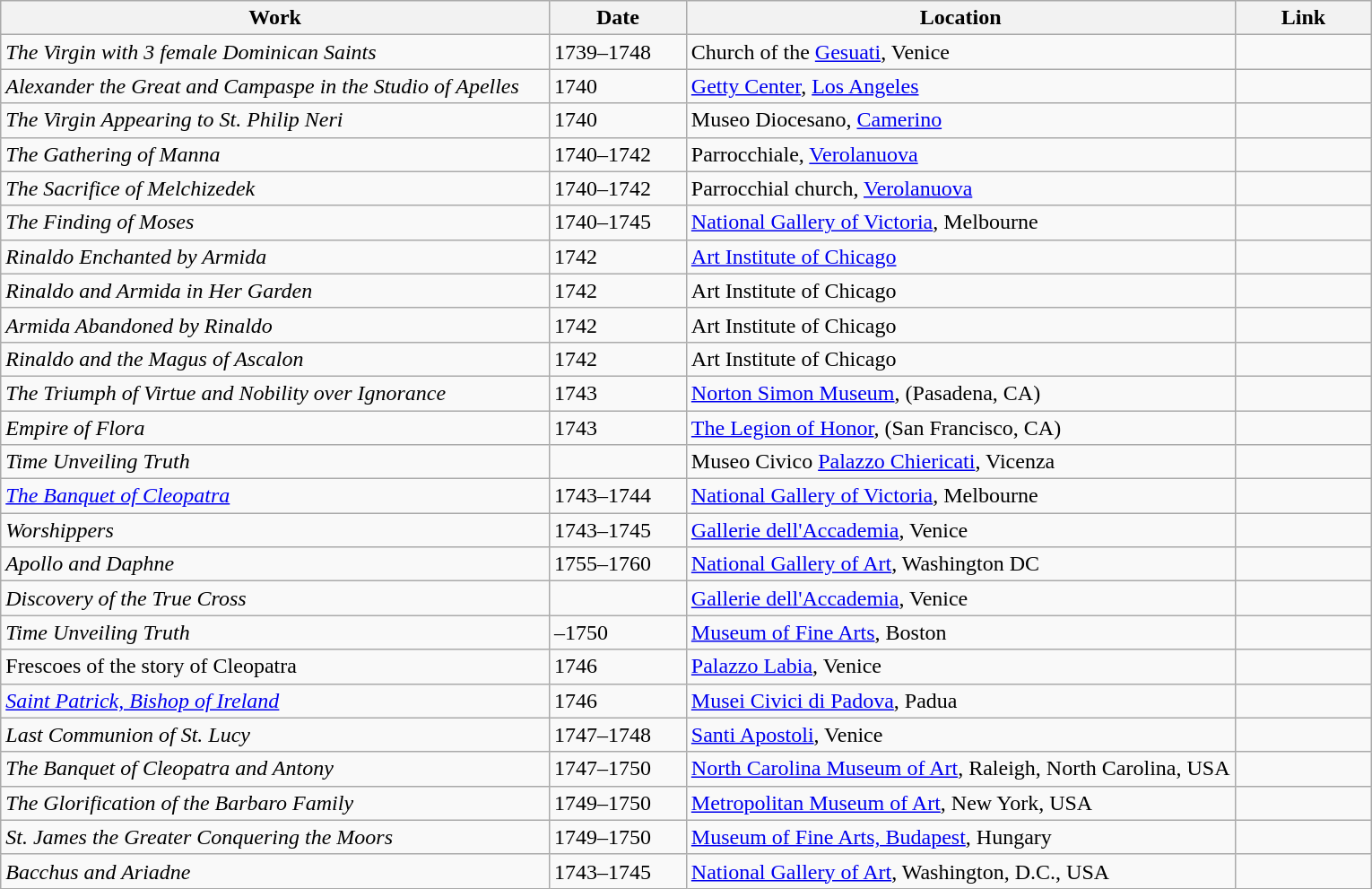<table class=wikitable>
<tr>
<th width="40%">Work</th>
<th width="10%">Date</th>
<th width="40%">Location</th>
<th width="10%">Link</th>
</tr>
<tr>
<td><em>The Virgin with 3 female Dominican Saints</em></td>
<td>1739–1748</td>
<td>Church of the <a href='#'>Gesuati</a>, Venice</td>
<td></td>
</tr>
<tr valign="top">
<td><em>Alexander the Great and Campaspe in the Studio of Apelles</em></td>
<td>1740</td>
<td><a href='#'>Getty Center</a>, <a href='#'>Los Angeles</a></td>
<td></td>
</tr>
<tr valign="top">
<td><em>The Virgin Appearing to St. Philip Neri</em></td>
<td>1740</td>
<td>Museo Diocesano, <a href='#'>Camerino</a></td>
<td></td>
</tr>
<tr valign="top">
<td><em>The Gathering of Manna</em></td>
<td>1740–1742</td>
<td>Parrocchiale, <a href='#'>Verolanuova</a></td>
<td></td>
</tr>
<tr valign="top">
<td><em>The Sacrifice of Melchizedek</em></td>
<td>1740–1742</td>
<td>Parrocchial church, <a href='#'>Verolanuova</a></td>
<td></td>
</tr>
<tr valign="top">
<td><em>The Finding of Moses</em></td>
<td>1740–1745</td>
<td><a href='#'>National Gallery of Victoria</a>, Melbourne</td>
<td></td>
</tr>
<tr valign="top">
<td><em>Rinaldo Enchanted by Armida</em></td>
<td>1742</td>
<td><a href='#'>Art Institute of Chicago</a></td>
<td></td>
</tr>
<tr valign="top">
<td><em>Rinaldo and Armida in Her Garden</em></td>
<td>1742</td>
<td>Art Institute of Chicago</td>
<td></td>
</tr>
<tr valign="top">
<td><em>Armida Abandoned by Rinaldo</em></td>
<td>1742</td>
<td>Art Institute of Chicago</td>
<td></td>
</tr>
<tr valign="top">
<td><em>Rinaldo and the Magus of Ascalon</em></td>
<td>1742</td>
<td>Art Institute of Chicago</td>
<td></td>
</tr>
<tr valign="top">
<td><em>The Triumph of Virtue and Nobility over Ignorance</em></td>
<td>1743</td>
<td><a href='#'>Norton Simon Museum</a>, (Pasadena, CA)</td>
<td></td>
</tr>
<tr valign="top">
<td><em>Empire of Flora</em></td>
<td>1743</td>
<td><a href='#'>The Legion of Honor</a>, (San Francisco, CA)</td>
<td></td>
</tr>
<tr valign="top">
<td><em>Time Unveiling Truth</em></td>
<td></td>
<td>Museo Civico <a href='#'>Palazzo Chiericati</a>, Vicenza</td>
<td></td>
</tr>
<tr valign="top">
<td><em><a href='#'>The Banquet of Cleopatra</a></em></td>
<td>1743–1744</td>
<td><a href='#'>National Gallery of Victoria</a>, Melbourne</td>
<td></td>
</tr>
<tr valign="top">
<td><em>Worshippers</em></td>
<td>1743–1745</td>
<td><a href='#'>Gallerie dell'Accademia</a>, Venice</td>
<td></td>
</tr>
<tr valign="top">
<td><em>Apollo and Daphne</em></td>
<td>1755–1760</td>
<td><a href='#'>National Gallery of Art</a>, Washington DC</td>
<td></td>
</tr>
<tr valign="top">
<td><em>Discovery of the True Cross</em></td>
<td></td>
<td><a href='#'>Gallerie dell'Accademia</a>, Venice</td>
<td></td>
</tr>
<tr valign="top">
<td><em>Time Unveiling Truth</em></td>
<td>–1750</td>
<td><a href='#'>Museum of Fine Arts</a>, Boston</td>
<td></td>
</tr>
<tr valign="top">
<td>Frescoes of the story of Cleopatra</td>
<td>1746</td>
<td><a href='#'>Palazzo Labia</a>, Venice</td>
<td></td>
</tr>
<tr>
<td><em><a href='#'>Saint Patrick, Bishop of Ireland</a></em></td>
<td>1746</td>
<td><a href='#'>Musei Civici di Padova</a>, Padua</td>
<td></td>
</tr>
<tr valign="top">
<td><em>Last Communion of St. Lucy</em></td>
<td>1747–1748</td>
<td><a href='#'>Santi Apostoli</a>, Venice</td>
<td></td>
</tr>
<tr valign="top">
<td><em>The Banquet of Cleopatra and Antony</em></td>
<td>1747–1750</td>
<td><a href='#'>North Carolina Museum of Art</a>, Raleigh, North Carolina, USA</td>
<td></td>
</tr>
<tr valign="top">
<td><em>The Glorification of the Barbaro Family</em></td>
<td>1749–1750</td>
<td><a href='#'>Metropolitan Museum of Art</a>, New York, USA</td>
<td></td>
</tr>
<tr valign="top">
<td><em>St. James the Greater Conquering the Moors</em></td>
<td>1749–1750</td>
<td><a href='#'>Museum of Fine Arts, Budapest</a>, Hungary</td>
<td></td>
</tr>
<tr valign="top">
<td><em>Bacchus and Ariadne</em></td>
<td>1743–1745</td>
<td><a href='#'>National Gallery of Art</a>, Washington, D.C., USA</td>
<td></td>
</tr>
</table>
